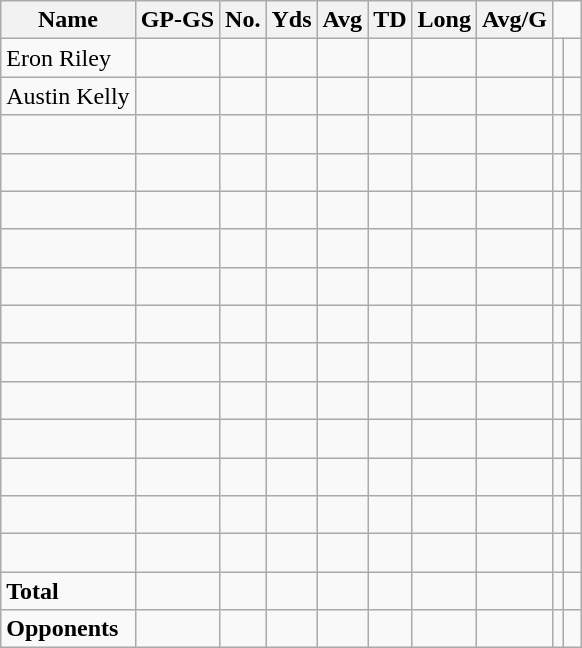<table class="wikitable" style="white-space:nowrap;">
<tr>
<th>Name</th>
<th>GP-GS</th>
<th>No.</th>
<th>Yds</th>
<th>Avg</th>
<th>TD</th>
<th>Long</th>
<th>Avg/G</th>
</tr>
<tr>
<td>Eron Riley</td>
<td></td>
<td></td>
<td></td>
<td></td>
<td></td>
<td></td>
<td></td>
<td></td>
<td> </td>
</tr>
<tr>
<td>Austin Kelly</td>
<td></td>
<td></td>
<td></td>
<td></td>
<td></td>
<td></td>
<td></td>
<td></td>
<td> </td>
</tr>
<tr>
<td> </td>
<td></td>
<td></td>
<td></td>
<td></td>
<td></td>
<td></td>
<td></td>
<td></td>
<td> </td>
</tr>
<tr>
<td> </td>
<td></td>
<td></td>
<td></td>
<td></td>
<td></td>
<td></td>
<td></td>
<td></td>
<td> </td>
</tr>
<tr>
<td> </td>
<td></td>
<td></td>
<td></td>
<td></td>
<td></td>
<td></td>
<td></td>
<td></td>
<td> </td>
</tr>
<tr>
<td> </td>
<td></td>
<td></td>
<td></td>
<td></td>
<td></td>
<td></td>
<td></td>
<td></td>
<td> </td>
</tr>
<tr>
<td> </td>
<td></td>
<td></td>
<td></td>
<td></td>
<td></td>
<td></td>
<td></td>
<td></td>
<td> </td>
</tr>
<tr>
<td> </td>
<td></td>
<td></td>
<td></td>
<td></td>
<td></td>
<td></td>
<td></td>
<td></td>
<td> </td>
</tr>
<tr>
<td> </td>
<td></td>
<td></td>
<td></td>
<td></td>
<td></td>
<td></td>
<td></td>
<td></td>
<td> </td>
</tr>
<tr>
<td> </td>
<td></td>
<td></td>
<td></td>
<td></td>
<td></td>
<td></td>
<td></td>
<td></td>
<td> </td>
</tr>
<tr>
<td> </td>
<td></td>
<td></td>
<td></td>
<td></td>
<td></td>
<td></td>
<td></td>
<td></td>
<td> </td>
</tr>
<tr>
<td> </td>
<td></td>
<td></td>
<td></td>
<td></td>
<td></td>
<td></td>
<td></td>
<td></td>
<td> </td>
</tr>
<tr>
<td> </td>
<td></td>
<td></td>
<td></td>
<td></td>
<td></td>
<td></td>
<td></td>
<td></td>
<td> </td>
</tr>
<tr>
<td> </td>
<td></td>
<td></td>
<td></td>
<td></td>
<td></td>
<td></td>
<td></td>
<td></td>
<td> </td>
</tr>
<tr>
<td><strong>Total</strong></td>
<td></td>
<td></td>
<td></td>
<td></td>
<td></td>
<td></td>
<td></td>
<td></td>
<td> </td>
</tr>
<tr>
<td><strong>Opponents</strong></td>
<td></td>
<td></td>
<td></td>
<td></td>
<td></td>
<td></td>
<td></td>
<td></td>
<td> </td>
</tr>
</table>
